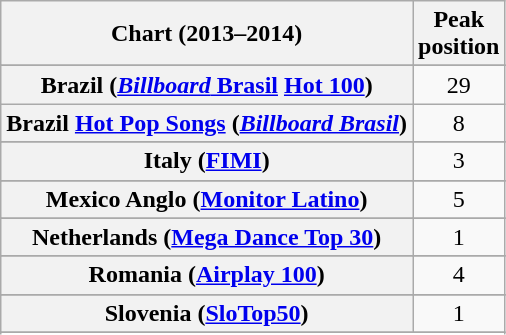<table class="wikitable sortable plainrowheaders">
<tr>
<th scope="col">Chart (2013–2014)</th>
<th scope="col">Peak<br>position</th>
</tr>
<tr>
</tr>
<tr>
</tr>
<tr>
</tr>
<tr>
</tr>
<tr>
</tr>
<tr>
</tr>
<tr>
<th scope="row">Brazil (<a href='#'><em>Billboard</em> Brasil</a> <a href='#'>Hot 100</a>)</th>
<td style="text-align:center;">29</td>
</tr>
<tr>
<th scope="row">Brazil <a href='#'>Hot Pop Songs</a> (<em><a href='#'>Billboard Brasil</a></em>)</th>
<td style="text-align:center;">8</td>
</tr>
<tr>
</tr>
<tr>
</tr>
<tr>
</tr>
<tr>
</tr>
<tr>
</tr>
<tr>
</tr>
<tr>
</tr>
<tr>
</tr>
<tr>
</tr>
<tr>
</tr>
<tr>
</tr>
<tr>
</tr>
<tr>
<th scope="row">Italy (<a href='#'>FIMI</a>)</th>
<td style="text-align:center;">3</td>
</tr>
<tr>
</tr>
<tr>
<th scope="row">Mexico Anglo (<a href='#'>Monitor Latino</a>)</th>
<td style="text-align:center;">5</td>
</tr>
<tr>
</tr>
<tr>
</tr>
<tr>
<th scope="row">Netherlands (<a href='#'>Mega Dance Top 30</a>)</th>
<td style="text-align:center;">1</td>
</tr>
<tr>
</tr>
<tr>
</tr>
<tr>
</tr>
<tr>
</tr>
<tr>
<th scope="row">Romania (<a href='#'>Airplay 100</a>)</th>
<td style="text-align:center;">4</td>
</tr>
<tr>
</tr>
<tr>
</tr>
<tr>
</tr>
<tr>
<th scope="row">Slovenia (<a href='#'>SloTop50</a>)</th>
<td align=center>1</td>
</tr>
<tr>
</tr>
<tr>
</tr>
<tr>
</tr>
<tr>
</tr>
<tr>
</tr>
<tr>
</tr>
<tr>
</tr>
<tr>
</tr>
<tr>
</tr>
<tr>
</tr>
<tr>
</tr>
<tr>
</tr>
<tr>
</tr>
</table>
